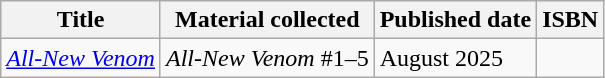<table class="wikitable">
<tr>
<th>Title</th>
<th>Material collected</th>
<th>Published date</th>
<th>ISBN</th>
</tr>
<tr>
<td><em><a href='#'>All-New Venom</a></em></td>
<td><em>All-New Venom</em> #1–5</td>
<td>August 2025</td>
<td></td>
</tr>
</table>
